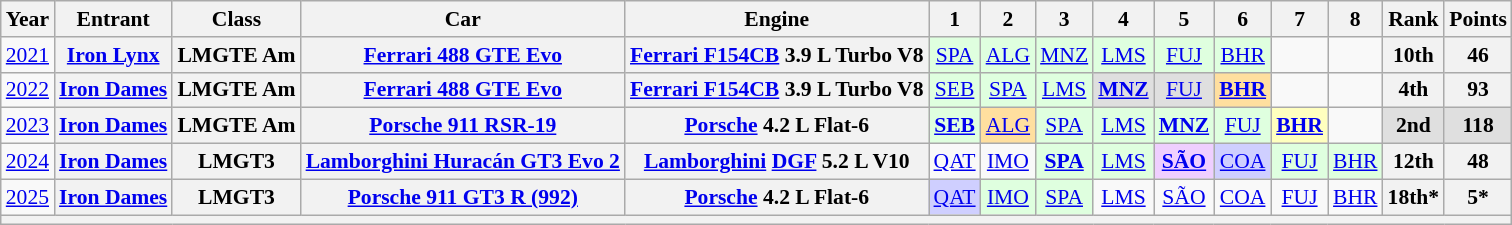<table class="wikitable" style="text-align:center; font-size:90%">
<tr>
<th>Year</th>
<th>Entrant</th>
<th>Class</th>
<th>Car</th>
<th>Engine</th>
<th>1</th>
<th>2</th>
<th>3</th>
<th>4</th>
<th>5</th>
<th>6</th>
<th>7</th>
<th>8</th>
<th>Rank</th>
<th>Points</th>
</tr>
<tr>
<td><a href='#'>2021</a></td>
<th><a href='#'>Iron Lynx</a></th>
<th>LMGTE Am</th>
<th><a href='#'>Ferrari 488 GTE Evo</a></th>
<th><a href='#'>Ferrari F154CB</a> 3.9 L Turbo V8</th>
<td style="background:#DFFFDF;"><a href='#'>SPA</a><br></td>
<td style="background:#DFFFDF;"><a href='#'>ALG</a><br></td>
<td style="background:#DFFFDF;"><a href='#'>MNZ</a><br></td>
<td style="background:#DFFFDF;"><a href='#'>LMS</a><br></td>
<td style="background:#DFFFDF;"><a href='#'>FUJ</a><br></td>
<td style="background:#DFFFDF;"><a href='#'>BHR</a><br></td>
<td></td>
<td></td>
<th>10th</th>
<th>46</th>
</tr>
<tr>
<td><a href='#'>2022</a></td>
<th><a href='#'>Iron Dames</a></th>
<th>LMGTE Am</th>
<th><a href='#'>Ferrari 488 GTE Evo</a></th>
<th><a href='#'>Ferrari F154CB</a> 3.9 L Turbo V8</th>
<td style="background:#DFFFDF;"><a href='#'>SEB</a><br></td>
<td style="background:#DFFFDF;"><a href='#'>SPA</a><br></td>
<td style="background:#DFFFDF;"><a href='#'>LMS</a><br></td>
<td style="background:#DFDFDF;"><strong><a href='#'>MNZ</a></strong><br></td>
<td style="background:#DFDFDF;"><a href='#'>FUJ</a><br></td>
<td style="background:#FFDF9F;"><strong><a href='#'>BHR</a></strong><br></td>
<td></td>
<td></td>
<th>4th</th>
<th>93</th>
</tr>
<tr>
<td><a href='#'>2023</a></td>
<th><a href='#'>Iron Dames</a></th>
<th>LMGTE Am</th>
<th><a href='#'>Porsche 911 RSR-19</a></th>
<th><a href='#'>Porsche</a> 4.2 L Flat-6</th>
<td style="background:#DFFFDF;"><strong><a href='#'>SEB</a></strong><br></td>
<td style="background:#FFDF9F;"><a href='#'>ALG</a><br></td>
<td style="background:#DFFFDF;"><a href='#'>SPA</a><br></td>
<td style="background:#DFFFDF;"><a href='#'>LMS</a><br></td>
<td style="background:#DFFFDF;"><strong><a href='#'>MNZ</a></strong><br></td>
<td style="background:#DFFFDF;"><a href='#'>FUJ</a><br></td>
<td style="background:#FFFFBF;"><strong><a href='#'>BHR</a></strong><br></td>
<td></td>
<th style="background:#DFDFDF;">2nd</th>
<th style="background:#DFDFDF;">118</th>
</tr>
<tr>
<td><a href='#'>2024</a></td>
<th><a href='#'>Iron Dames</a></th>
<th>LMGT3</th>
<th><a href='#'>Lamborghini Huracán GT3 Evo 2</a></th>
<th><a href='#'>Lamborghini</a> <a href='#'>DGF</a> 5.2 L V10</th>
<td><a href='#'>QAT</a></td>
<td><a href='#'>IMO</a></td>
<td style="background:#DFFFDF;"><strong><a href='#'>SPA</a></strong><br></td>
<td style="background:#DFFFDF;"><a href='#'>LMS</a><br></td>
<td style="background:#EFCFFF;"><strong><a href='#'>SÃO</a></strong><br></td>
<td style="background:#CFCFFF;"><a href='#'>COA</a><br></td>
<td style="background:#DFFFDF;"><a href='#'>FUJ</a><br></td>
<td style="background:#DFFFDF;"><a href='#'>BHR</a><br></td>
<th>12th</th>
<th>48</th>
</tr>
<tr>
<td><a href='#'>2025</a></td>
<th><a href='#'>Iron Dames</a></th>
<th>LMGT3</th>
<th><a href='#'>Porsche 911 GT3 R (992)</a></th>
<th><a href='#'>Porsche</a> 4.2 L Flat-6</th>
<td style="background:#CFCFFF;"><a href='#'>QAT</a><br></td>
<td style="background:#DFFFDF;"><a href='#'>IMO</a><br></td>
<td style="background:#DFFFDF;"><a href='#'>SPA</a><br></td>
<td style="background:#;"><a href='#'>LMS</a><br></td>
<td style="background:#;"><a href='#'>SÃO</a><br></td>
<td style="background:#;"><a href='#'>COA</a><br></td>
<td style="background:#;"><a href='#'>FUJ</a><br></td>
<td style="background:#;"><a href='#'>BHR</a><br></td>
<th>18th*</th>
<th>5*</th>
</tr>
<tr>
<th colspan="15"></th>
</tr>
</table>
